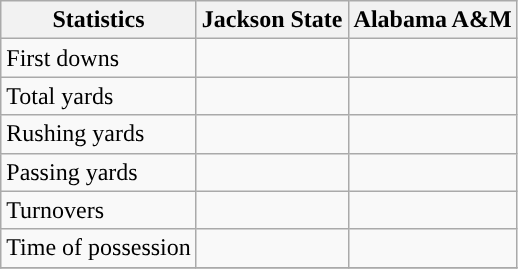<table class="wikitable">
<tr>
<th>Statistics</th>
<th>Jackson State</th>
<th>Alabama A&M</th>
</tr>
<tr>
<td>First downs</td>
<td></td>
<td> </td>
</tr>
<tr>
<td>Total yards</td>
<td></td>
<td> </td>
</tr>
<tr>
<td>Rushing yards</td>
<td></td>
<td> </td>
</tr>
<tr>
<td>Passing yards</td>
<td></td>
<td> </td>
</tr>
<tr>
<td>Turnovers</td>
<td></td>
<td> </td>
</tr>
<tr>
<td>Time of possession</td>
<td></td>
<td> </td>
</tr>
<tr>
</tr>
</table>
